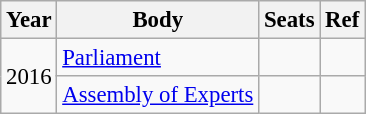<table class="wikitable" style="font-size:95%;text-align:left;">
<tr>
<th>Year</th>
<th>Body</th>
<th>Seats</th>
<th>Ref</th>
</tr>
<tr>
<td rowspan=2>2016</td>
<td><a href='#'>Parliament</a></td>
<td></td>
<td></td>
</tr>
<tr>
<td><a href='#'>Assembly of Experts</a></td>
<td></td>
<td></td>
</tr>
</table>
